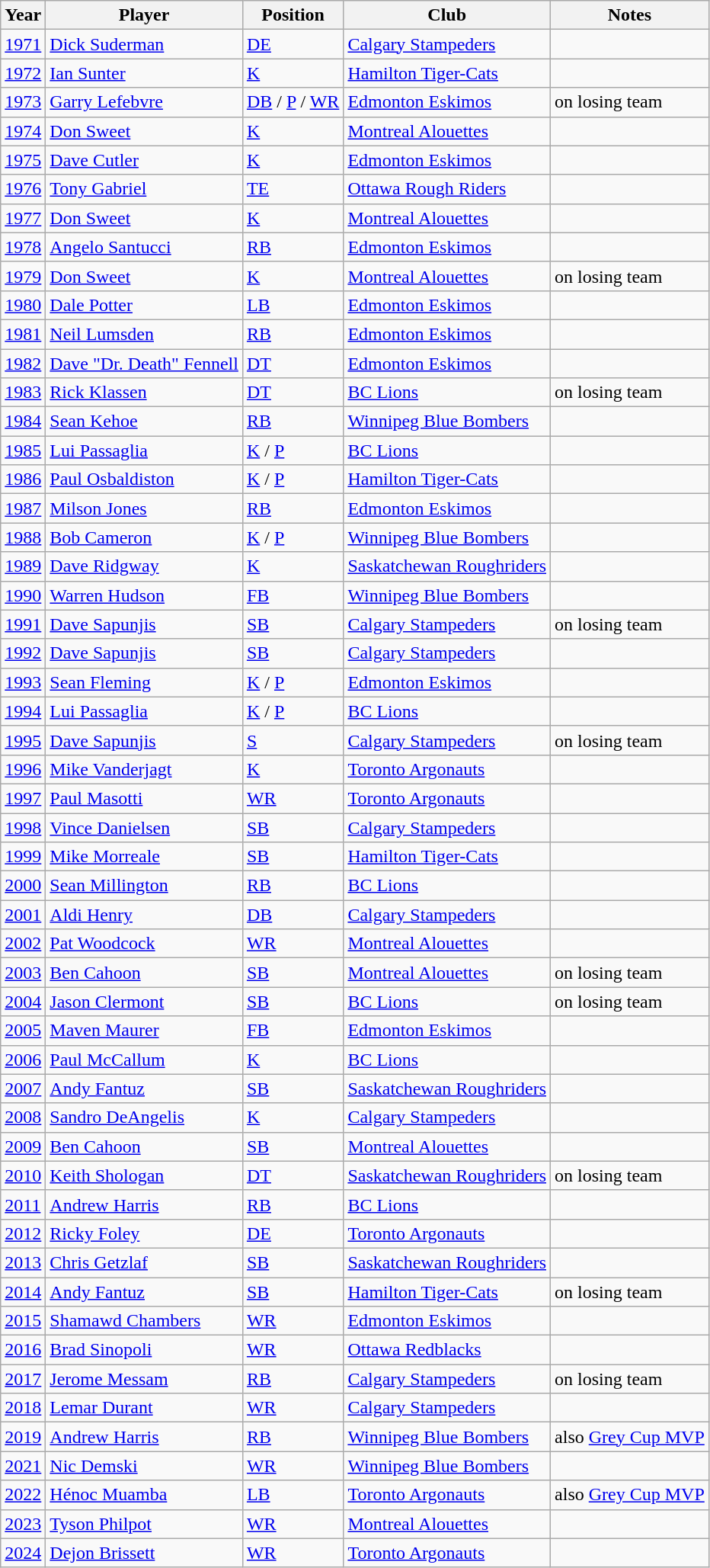<table class="wikitable sortable">
<tr>
<th>Year</th>
<th>Player</th>
<th>Position</th>
<th>Club</th>
<th>Notes</th>
</tr>
<tr>
<td><a href='#'>1971</a></td>
<td><a href='#'>Dick Suderman</a></td>
<td><a href='#'>DE</a></td>
<td><a href='#'>Calgary Stampeders</a></td>
<td></td>
</tr>
<tr>
<td><a href='#'>1972</a></td>
<td><a href='#'>Ian Sunter</a></td>
<td><a href='#'>K</a></td>
<td><a href='#'>Hamilton Tiger-Cats</a></td>
<td></td>
</tr>
<tr>
<td><a href='#'>1973</a></td>
<td><a href='#'>Garry Lefebvre</a></td>
<td><a href='#'>DB</a> / <a href='#'>P</a> / <a href='#'>WR</a></td>
<td><a href='#'>Edmonton Eskimos</a></td>
<td>on losing team</td>
</tr>
<tr>
<td><a href='#'>1974</a></td>
<td><a href='#'>Don Sweet</a></td>
<td><a href='#'>K</a></td>
<td><a href='#'>Montreal Alouettes</a></td>
<td></td>
</tr>
<tr>
<td><a href='#'>1975</a></td>
<td><a href='#'>Dave Cutler</a></td>
<td><a href='#'>K</a></td>
<td><a href='#'>Edmonton Eskimos</a></td>
<td></td>
</tr>
<tr>
<td><a href='#'>1976</a></td>
<td><a href='#'>Tony Gabriel</a></td>
<td><a href='#'>TE</a></td>
<td><a href='#'>Ottawa Rough Riders</a></td>
<td></td>
</tr>
<tr>
<td><a href='#'>1977</a></td>
<td><a href='#'>Don Sweet</a></td>
<td><a href='#'>K</a></td>
<td><a href='#'>Montreal Alouettes</a></td>
<td></td>
</tr>
<tr>
<td><a href='#'>1978</a></td>
<td><a href='#'>Angelo Santucci</a></td>
<td><a href='#'>RB</a></td>
<td><a href='#'>Edmonton Eskimos</a></td>
<td></td>
</tr>
<tr>
<td><a href='#'>1979</a></td>
<td><a href='#'>Don Sweet</a></td>
<td><a href='#'>K</a></td>
<td><a href='#'>Montreal Alouettes</a></td>
<td>on losing team</td>
</tr>
<tr>
<td><a href='#'>1980</a></td>
<td><a href='#'>Dale Potter</a></td>
<td><a href='#'>LB</a></td>
<td><a href='#'>Edmonton Eskimos</a></td>
<td></td>
</tr>
<tr>
<td><a href='#'>1981</a></td>
<td><a href='#'>Neil Lumsden</a></td>
<td><a href='#'>RB</a></td>
<td><a href='#'>Edmonton Eskimos</a></td>
<td></td>
</tr>
<tr>
<td><a href='#'>1982</a></td>
<td><a href='#'>Dave "Dr. Death" Fennell</a></td>
<td><a href='#'>DT</a></td>
<td><a href='#'>Edmonton Eskimos</a></td>
<td></td>
</tr>
<tr>
<td><a href='#'>1983</a></td>
<td><a href='#'>Rick Klassen</a></td>
<td><a href='#'>DT</a></td>
<td><a href='#'>BC Lions</a></td>
<td>on losing team</td>
</tr>
<tr>
<td><a href='#'>1984</a></td>
<td><a href='#'>Sean Kehoe</a></td>
<td><a href='#'>RB</a></td>
<td><a href='#'>Winnipeg Blue Bombers</a></td>
<td></td>
</tr>
<tr>
<td><a href='#'>1985</a></td>
<td><a href='#'>Lui Passaglia</a></td>
<td><a href='#'>K</a> / <a href='#'>P</a></td>
<td><a href='#'>BC Lions</a></td>
<td></td>
</tr>
<tr>
<td><a href='#'>1986</a></td>
<td><a href='#'>Paul Osbaldiston</a></td>
<td><a href='#'>K</a> / <a href='#'>P</a></td>
<td><a href='#'>Hamilton Tiger-Cats</a></td>
<td></td>
</tr>
<tr>
<td><a href='#'>1987</a></td>
<td><a href='#'>Milson Jones</a></td>
<td><a href='#'>RB</a></td>
<td><a href='#'>Edmonton Eskimos</a></td>
<td></td>
</tr>
<tr>
<td><a href='#'>1988</a></td>
<td><a href='#'>Bob Cameron</a></td>
<td><a href='#'>K</a> / <a href='#'>P</a></td>
<td><a href='#'>Winnipeg Blue Bombers</a></td>
<td></td>
</tr>
<tr>
<td><a href='#'>1989</a></td>
<td><a href='#'>Dave Ridgway</a></td>
<td><a href='#'>K</a></td>
<td><a href='#'>Saskatchewan Roughriders</a></td>
<td></td>
</tr>
<tr>
<td><a href='#'>1990</a></td>
<td><a href='#'>Warren Hudson</a></td>
<td><a href='#'>FB</a></td>
<td><a href='#'>Winnipeg Blue Bombers</a></td>
<td></td>
</tr>
<tr>
<td><a href='#'>1991</a></td>
<td><a href='#'>Dave Sapunjis</a></td>
<td><a href='#'>SB</a></td>
<td><a href='#'>Calgary Stampeders</a></td>
<td>on losing team</td>
</tr>
<tr>
<td><a href='#'>1992</a></td>
<td><a href='#'>Dave Sapunjis</a></td>
<td><a href='#'>SB</a></td>
<td><a href='#'>Calgary Stampeders</a></td>
<td></td>
</tr>
<tr>
<td><a href='#'>1993</a></td>
<td><a href='#'>Sean Fleming</a></td>
<td><a href='#'>K</a> / <a href='#'>P</a></td>
<td><a href='#'>Edmonton Eskimos</a></td>
<td></td>
</tr>
<tr>
<td><a href='#'>1994</a></td>
<td><a href='#'>Lui Passaglia</a></td>
<td><a href='#'>K</a> / <a href='#'>P</a></td>
<td><a href='#'>BC Lions</a></td>
<td></td>
</tr>
<tr>
<td><a href='#'>1995</a></td>
<td><a href='#'>Dave Sapunjis</a></td>
<td><a href='#'>S</a></td>
<td><a href='#'>Calgary Stampeders</a></td>
<td>on losing team</td>
</tr>
<tr>
<td><a href='#'>1996</a></td>
<td><a href='#'>Mike Vanderjagt</a></td>
<td><a href='#'>K</a></td>
<td><a href='#'>Toronto Argonauts</a></td>
<td></td>
</tr>
<tr>
<td><a href='#'>1997</a></td>
<td><a href='#'>Paul Masotti</a></td>
<td><a href='#'>WR</a></td>
<td><a href='#'>Toronto Argonauts</a></td>
<td></td>
</tr>
<tr>
<td><a href='#'>1998</a></td>
<td><a href='#'>Vince Danielsen</a></td>
<td><a href='#'>SB</a></td>
<td><a href='#'>Calgary Stampeders</a></td>
<td></td>
</tr>
<tr>
<td><a href='#'>1999</a></td>
<td><a href='#'>Mike Morreale</a></td>
<td><a href='#'>SB</a></td>
<td><a href='#'>Hamilton Tiger-Cats</a></td>
<td></td>
</tr>
<tr>
<td><a href='#'>2000</a></td>
<td><a href='#'>Sean Millington</a></td>
<td><a href='#'>RB</a></td>
<td><a href='#'>BC Lions</a></td>
<td></td>
</tr>
<tr>
<td><a href='#'>2001</a></td>
<td><a href='#'>Aldi Henry</a></td>
<td><a href='#'>DB</a></td>
<td><a href='#'>Calgary Stampeders</a></td>
<td></td>
</tr>
<tr>
<td><a href='#'>2002</a></td>
<td><a href='#'>Pat Woodcock</a></td>
<td><a href='#'>WR</a></td>
<td><a href='#'>Montreal Alouettes</a></td>
<td></td>
</tr>
<tr>
<td><a href='#'>2003</a></td>
<td><a href='#'>Ben Cahoon</a></td>
<td><a href='#'>SB</a></td>
<td><a href='#'>Montreal Alouettes</a></td>
<td>on losing team</td>
</tr>
<tr>
<td><a href='#'>2004</a></td>
<td><a href='#'>Jason Clermont</a></td>
<td><a href='#'>SB</a></td>
<td><a href='#'>BC Lions</a></td>
<td>on losing team</td>
</tr>
<tr>
<td><a href='#'>2005</a></td>
<td><a href='#'>Maven Maurer</a></td>
<td><a href='#'>FB</a></td>
<td><a href='#'>Edmonton Eskimos</a></td>
<td></td>
</tr>
<tr>
<td><a href='#'>2006</a></td>
<td><a href='#'>Paul McCallum</a></td>
<td><a href='#'>K</a></td>
<td><a href='#'>BC Lions</a></td>
<td></td>
</tr>
<tr>
<td><a href='#'>2007</a></td>
<td><a href='#'>Andy Fantuz</a></td>
<td><a href='#'>SB</a></td>
<td><a href='#'>Saskatchewan Roughriders</a></td>
<td></td>
</tr>
<tr>
<td><a href='#'>2008</a></td>
<td><a href='#'>Sandro DeAngelis</a></td>
<td><a href='#'>K</a></td>
<td><a href='#'>Calgary Stampeders</a></td>
<td></td>
</tr>
<tr>
<td><a href='#'>2009</a></td>
<td><a href='#'>Ben Cahoon</a></td>
<td><a href='#'>SB</a></td>
<td><a href='#'>Montreal Alouettes</a></td>
<td></td>
</tr>
<tr>
<td><a href='#'>2010</a></td>
<td><a href='#'>Keith Shologan</a></td>
<td><a href='#'>DT</a></td>
<td><a href='#'>Saskatchewan Roughriders</a></td>
<td>on losing team</td>
</tr>
<tr>
<td><a href='#'>2011</a></td>
<td><a href='#'>Andrew Harris</a></td>
<td><a href='#'>RB</a></td>
<td><a href='#'>BC Lions</a></td>
<td></td>
</tr>
<tr>
<td><a href='#'>2012</a></td>
<td><a href='#'>Ricky Foley</a></td>
<td><a href='#'>DE</a></td>
<td><a href='#'>Toronto Argonauts</a></td>
<td></td>
</tr>
<tr>
<td><a href='#'>2013</a></td>
<td><a href='#'>Chris Getzlaf</a></td>
<td><a href='#'>SB</a></td>
<td><a href='#'>Saskatchewan Roughriders</a></td>
<td></td>
</tr>
<tr>
<td><a href='#'>2014</a></td>
<td><a href='#'>Andy Fantuz</a></td>
<td><a href='#'>SB</a></td>
<td><a href='#'>Hamilton Tiger-Cats</a></td>
<td>on losing team</td>
</tr>
<tr>
<td><a href='#'>2015</a></td>
<td><a href='#'>Shamawd Chambers</a></td>
<td><a href='#'>WR</a></td>
<td><a href='#'>Edmonton Eskimos</a></td>
<td></td>
</tr>
<tr>
<td><a href='#'>2016</a></td>
<td><a href='#'>Brad Sinopoli</a></td>
<td><a href='#'>WR</a></td>
<td><a href='#'>Ottawa Redblacks</a></td>
<td></td>
</tr>
<tr>
<td><a href='#'>2017</a></td>
<td><a href='#'>Jerome Messam</a></td>
<td><a href='#'>RB</a></td>
<td><a href='#'>Calgary Stampeders</a></td>
<td>on losing team</td>
</tr>
<tr>
<td><a href='#'>2018</a></td>
<td><a href='#'>Lemar Durant</a></td>
<td><a href='#'>WR</a></td>
<td><a href='#'>Calgary Stampeders</a></td>
<td></td>
</tr>
<tr>
<td><a href='#'>2019</a></td>
<td><a href='#'>Andrew Harris</a></td>
<td><a href='#'>RB</a></td>
<td><a href='#'>Winnipeg Blue Bombers</a></td>
<td>also <a href='#'>Grey Cup MVP</a></td>
</tr>
<tr>
<td><a href='#'>2021</a></td>
<td><a href='#'>Nic Demski</a></td>
<td><a href='#'>WR</a></td>
<td><a href='#'>Winnipeg Blue Bombers</a></td>
<td></td>
</tr>
<tr>
<td><a href='#'>2022</a></td>
<td><a href='#'>Hénoc Muamba</a></td>
<td><a href='#'>LB</a></td>
<td><a href='#'>Toronto Argonauts</a></td>
<td>also <a href='#'>Grey Cup MVP</a></td>
</tr>
<tr>
<td><a href='#'>2023</a></td>
<td><a href='#'>Tyson Philpot</a></td>
<td><a href='#'>WR</a></td>
<td><a href='#'>Montreal Alouettes</a></td>
<td></td>
</tr>
<tr>
<td><a href='#'>2024</a></td>
<td><a href='#'>Dejon Brissett</a></td>
<td><a href='#'>WR</a></td>
<td><a href='#'>Toronto Argonauts</a></td>
<td></td>
</tr>
</table>
